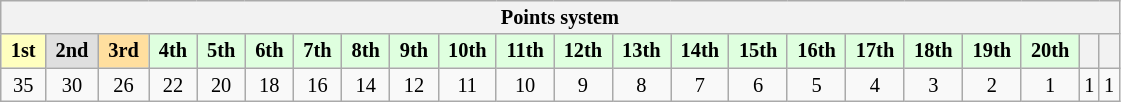<table class="wikitable" style="font-size:85%; text-align:center">
<tr>
<th colspan="22">Points system</th>
</tr>
<tr>
<td style="background:#ffffbf;"> <strong>1st</strong> </td>
<td style="background:#dfdfdf;"> <strong>2nd</strong> </td>
<td style="background:#ffdf9f;"> <strong>3rd</strong> </td>
<td style="background:#dfffdf;"> <strong>4th</strong> </td>
<td style="background:#dfffdf;"> <strong>5th</strong> </td>
<td style="background:#dfffdf;"> <strong>6th</strong> </td>
<td style="background:#dfffdf;"> <strong>7th</strong> </td>
<td style="background:#dfffdf;"> <strong>8th</strong> </td>
<td style="background:#dfffdf;"> <strong>9th</strong> </td>
<td style="background:#dfffdf;"> <strong>10th</strong> </td>
<td style="background:#dfffdf;"> <strong>11th</strong> </td>
<td style="background:#dfffdf;"> <strong>12th</strong> </td>
<td style="background:#dfffdf;"> <strong>13th</strong> </td>
<td style="background:#dfffdf;"> <strong>14th</strong> </td>
<td style="background:#dfffdf;"> <strong>15th</strong> </td>
<td style="background:#dfffdf;"> <strong>16th</strong> </td>
<td style="background:#dfffdf;"> <strong>17th</strong> </td>
<td style="background:#dfffdf;"> <strong>18th</strong> </td>
<td style="background:#dfffdf;"> <strong>19th</strong> </td>
<td style="background:#dfffdf;"> <strong>20th</strong> </td>
<th></th>
<th></th>
</tr>
<tr>
<td>35</td>
<td>30</td>
<td>26</td>
<td>22</td>
<td>20</td>
<td>18</td>
<td>16</td>
<td>14</td>
<td>12</td>
<td>11</td>
<td>10</td>
<td>9</td>
<td>8</td>
<td>7</td>
<td>6</td>
<td>5</td>
<td>4</td>
<td>3</td>
<td>2</td>
<td>1</td>
<td>1</td>
<td>1</td>
</tr>
</table>
